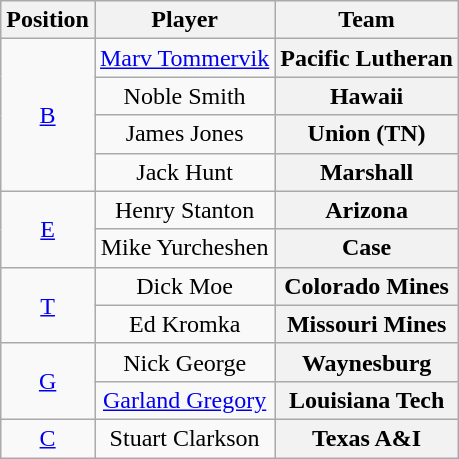<table class="wikitable">
<tr>
<th>Position</th>
<th>Player</th>
<th>Team</th>
</tr>
<tr style="text-align:center;">
<td rowspan="4"><a href='#'>B</a></td>
<td><a href='#'>Marv Tommervik</a></td>
<th Style = >Pacific Lutheran</th>
</tr>
<tr style="text-align:center;">
<td>Noble Smith</td>
<th Style = >Hawaii</th>
</tr>
<tr style="text-align:center;">
<td>James Jones</td>
<th Style = >Union (TN)</th>
</tr>
<tr style="text-align:center;">
<td>Jack Hunt</td>
<th Style = >Marshall</th>
</tr>
<tr style="text-align:center;">
<td rowspan="2"><a href='#'>E</a></td>
<td>Henry Stanton</td>
<th Style = >Arizona</th>
</tr>
<tr style="text-align:center;">
<td>Mike Yurcheshen</td>
<th Style = >Case</th>
</tr>
<tr style="text-align:center;">
<td rowspan="2"><a href='#'>T</a></td>
<td>Dick Moe</td>
<th Style = >Colorado Mines</th>
</tr>
<tr style="text-align:center;">
<td>Ed Kromka</td>
<th Style = >Missouri Mines</th>
</tr>
<tr style="text-align:center;">
<td rowspan="2"><a href='#'>G</a></td>
<td>Nick George</td>
<th Style = >Waynesburg</th>
</tr>
<tr style="text-align:center;">
<td><a href='#'>Garland Gregory</a></td>
<th Style = >Louisiana Tech</th>
</tr>
<tr style="text-align:center;">
<td><a href='#'>C</a></td>
<td>Stuart Clarkson</td>
<th Style = >Texas A&I</th>
</tr>
</table>
